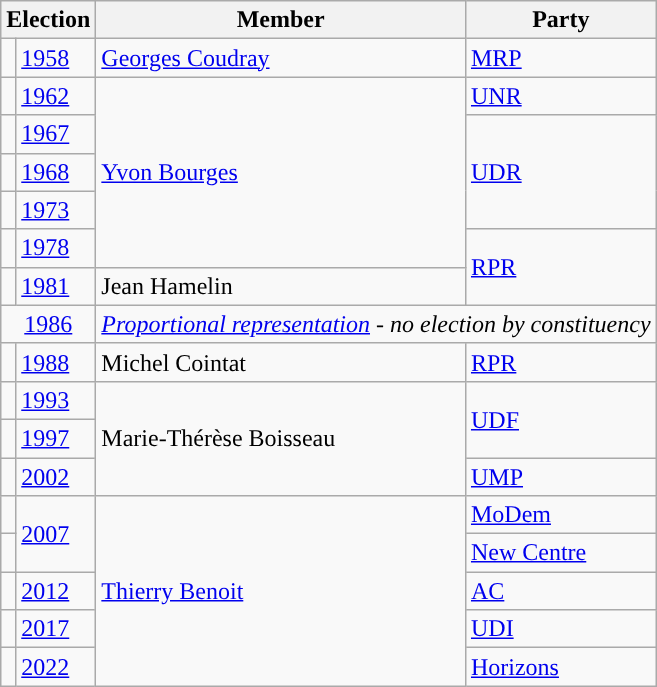<table class="wikitable">
<tr>
<th colspan="2">Election</th>
<th>Member</th>
<th>Party</th>
</tr>
<tr>
<td style="color:inherit;background-color: "></td>
<td><a href='#'>1958</a></td>
<td><a href='#'>Georges Coudray</a></td>
<td><a href='#'>MRP</a></td>
</tr>
<tr>
<td style="color:inherit;background-color: "></td>
<td><a href='#'>1962</a></td>
<td rowspan="5"><a href='#'>Yvon Bourges</a></td>
<td><a href='#'>UNR</a></td>
</tr>
<tr>
<td style="color:inherit;background-color: "></td>
<td><a href='#'>1967</a></td>
<td rowspan="3"><a href='#'>UDR</a></td>
</tr>
<tr>
<td style="color:inherit;background-color: "></td>
<td><a href='#'>1968</a></td>
</tr>
<tr>
<td style="color:inherit;background-color: "></td>
<td><a href='#'>1973</a></td>
</tr>
<tr>
<td style="color:inherit;background-color: "></td>
<td><a href='#'>1978</a></td>
<td rowspan="2"><a href='#'>RPR</a></td>
</tr>
<tr>
<td style="color:inherit;background-color: "></td>
<td><a href='#'>1981</a></td>
<td>Jean Hamelin</td>
</tr>
<tr>
<td colspan="2" align="center"><a href='#'>1986</a></td>
<td colspan="2"><em><a href='#'>Proportional representation</a> - no election by constituency</em></td>
</tr>
<tr>
<td style="color:inherit;background-color: "></td>
<td><a href='#'>1988</a></td>
<td>Michel Cointat</td>
<td><a href='#'>RPR</a></td>
</tr>
<tr>
<td style="color:inherit;background-color: "></td>
<td><a href='#'>1993</a></td>
<td rowspan="3">Marie-Thérèse Boisseau</td>
<td rowspan="2"><a href='#'>UDF</a></td>
</tr>
<tr>
<td style="color:inherit;background-color: "></td>
<td><a href='#'>1997</a></td>
</tr>
<tr>
<td style="color:inherit;background-color: "></td>
<td><a href='#'>2002</a></td>
<td><a href='#'>UMP</a></td>
</tr>
<tr>
<td style="color:inherit;background-color: "></td>
<td rowspan="2"><a href='#'>2007</a></td>
<td rowspan="5"><a href='#'>Thierry Benoit</a></td>
<td><a href='#'>MoDem</a></td>
</tr>
<tr>
<td style="color:inherit;background-color: "></td>
<td><a href='#'>New Centre</a></td>
</tr>
<tr>
<td style="color:inherit;background-color: "></td>
<td><a href='#'>2012</a></td>
<td><a href='#'>AC</a></td>
</tr>
<tr>
<td style="color:inherit;background-color: "></td>
<td><a href='#'>2017</a></td>
<td><a href='#'>UDI</a></td>
</tr>
<tr>
<td style="color:inherit;background-color: "></td>
<td><a href='#'>2022</a></td>
<td><a href='#'>Horizons</a></td>
</tr>
</table>
